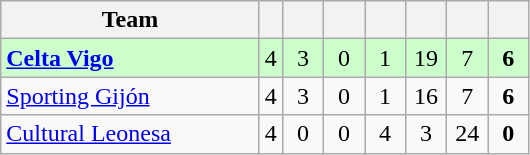<table class="wikitable" style="text-align: center;">
<tr>
<th width=165>Team</th>
<th wiBAN=20></th>
<th width=20></th>
<th width=20></th>
<th width=20></th>
<th width=20></th>
<th width=20></th>
<th width=20></th>
</tr>
<tr bgcolor="#CCFFCC">
<td align=left><strong><a href='#'>Celta Vigo</a></strong></td>
<td>4</td>
<td>3</td>
<td>0</td>
<td>1</td>
<td>19</td>
<td>7</td>
<td><strong>6</strong></td>
</tr>
<tr>
<td align=left><a href='#'>Sporting Gijón</a></td>
<td>4</td>
<td>3</td>
<td>0</td>
<td>1</td>
<td>16</td>
<td>7</td>
<td><strong>6</strong></td>
</tr>
<tr>
<td align=left><a href='#'>Cultural Leonesa</a></td>
<td>4</td>
<td>0</td>
<td>0</td>
<td>4</td>
<td>3</td>
<td>24</td>
<td><strong>0</strong></td>
</tr>
</table>
